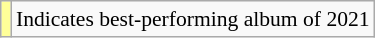<table class="wikitable plainrowheaders" style="font-size:90%;">
<tr>
<td style="background-color:#FFFF99"></td>
<td>Indicates best-performing album of 2021</td>
</tr>
</table>
